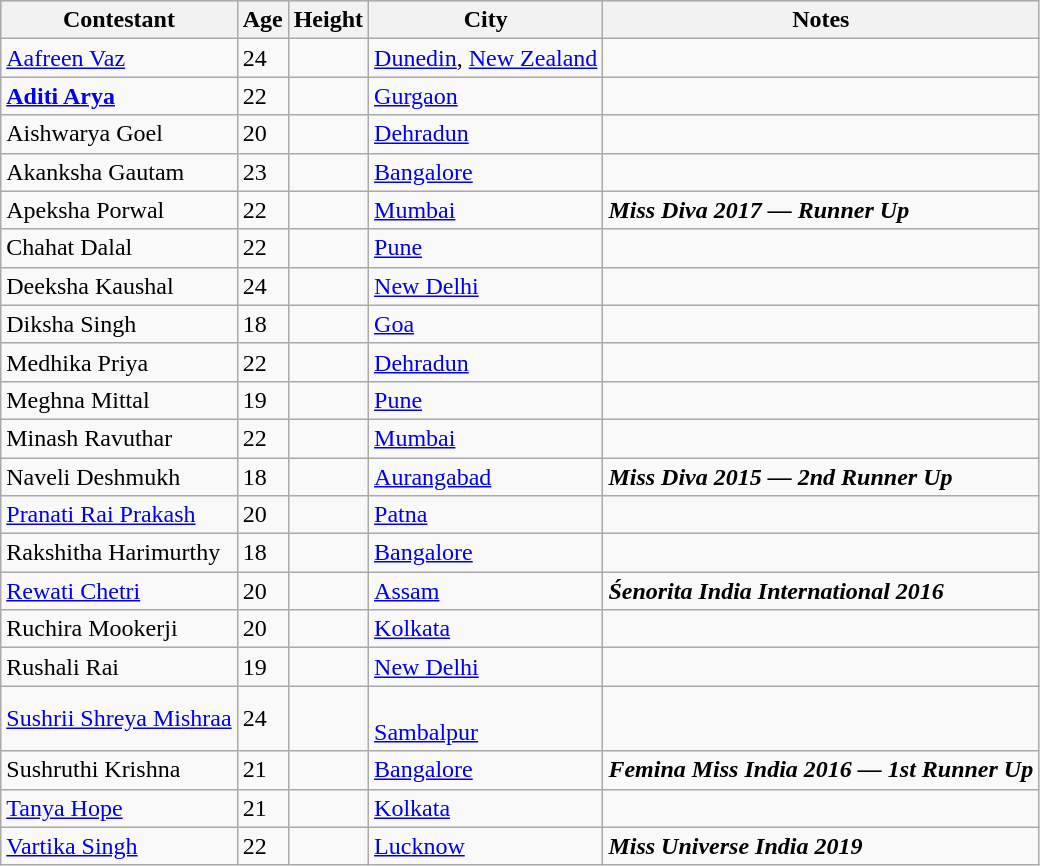<table class="sortable wikitable">
<tr style="background:#ccc;">
<th>Contestant</th>
<th>Age</th>
<th>Height</th>
<th>City</th>
<th>Notes</th>
</tr>
<tr>
<td><a href='#'>Aafreen Vaz</a></td>
<td>24</td>
<td></td>
<td><a href='#'>Dunedin</a>, <a href='#'>New Zealand</a></td>
<td></td>
</tr>
<tr>
<td><strong><a href='#'>Aditi Arya</a></strong></td>
<td>22</td>
<td></td>
<td><a href='#'>Gurgaon</a></td>
<td></td>
</tr>
<tr>
<td>Aishwarya Goel</td>
<td>20</td>
<td></td>
<td><a href='#'>Dehradun</a></td>
<td></td>
</tr>
<tr>
<td>Akanksha Gautam</td>
<td>23</td>
<td></td>
<td><a href='#'>Bangalore</a></td>
<td></td>
</tr>
<tr>
<td>Apeksha Porwal</td>
<td>22</td>
<td></td>
<td><a href='#'>Mumbai</a></td>
<td><strong><em>Miss Diva 2017 — Runner Up</em></strong></td>
</tr>
<tr>
<td>Chahat Dalal</td>
<td>22</td>
<td></td>
<td><a href='#'>Pune</a></td>
<td></td>
</tr>
<tr>
<td>Deeksha Kaushal</td>
<td>24</td>
<td></td>
<td><a href='#'>New Delhi</a></td>
<td></td>
</tr>
<tr>
<td>Diksha Singh</td>
<td>18</td>
<td></td>
<td><a href='#'>Goa</a></td>
<td></td>
</tr>
<tr>
<td>Medhika Priya</td>
<td>22</td>
<td></td>
<td><a href='#'>Dehradun</a></td>
<td></td>
</tr>
<tr>
<td>Meghna Mittal</td>
<td>19</td>
<td></td>
<td><a href='#'>Pune</a></td>
<td></td>
</tr>
<tr>
<td>Minash Ravuthar</td>
<td>22</td>
<td></td>
<td><a href='#'>Mumbai</a></td>
<td></td>
</tr>
<tr>
<td>Naveli Deshmukh</td>
<td>18</td>
<td></td>
<td><a href='#'>Aurangabad</a></td>
<td><strong><em>Miss Diva 2015 — 2nd Runner Up</em></strong></td>
</tr>
<tr>
<td><a href='#'>Pranati Rai Prakash</a></td>
<td>20</td>
<td></td>
<td><a href='#'>Patna</a></td>
<td></td>
</tr>
<tr>
<td>Rakshitha Harimurthy</td>
<td>18</td>
<td></td>
<td><a href='#'>Bangalore</a></td>
<td></td>
</tr>
<tr>
<td><a href='#'>Rewati Chetri</a></td>
<td>20</td>
<td></td>
<td><a href='#'>Assam</a></td>
<td><strong><em>Śenorita India International 2016</em></strong></td>
</tr>
<tr>
<td>Ruchira Mookerji</td>
<td>20</td>
<td></td>
<td><a href='#'>Kolkata</a></td>
<td></td>
</tr>
<tr>
<td>Rushali Rai</td>
<td>19</td>
<td></td>
<td><a href='#'>New Delhi</a></td>
<td></td>
</tr>
<tr>
<td><a href='#'>Sushrii Shreya Mishraa</a></td>
<td>24</td>
<td></td>
<td><br><a href='#'>Sambalpur</a></td>
<td></td>
</tr>
<tr>
<td>Sushruthi Krishna</td>
<td>21</td>
<td></td>
<td><a href='#'>Bangalore</a></td>
<td><strong><em>Femina Miss India 2016 — 1st Runner Up</em></strong></td>
</tr>
<tr>
<td><a href='#'>Tanya Hope</a></td>
<td>21</td>
<td></td>
<td><a href='#'>Kolkata</a></td>
<td></td>
</tr>
<tr>
<td><a href='#'>Vartika Singh</a></td>
<td>22</td>
<td></td>
<td><a href='#'>Lucknow</a></td>
<td><strong><em>Miss Universe India 2019</em></strong></td>
</tr>
</table>
